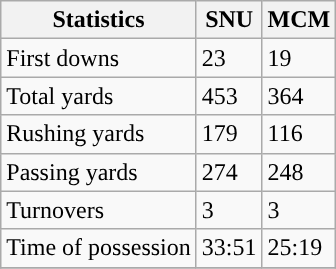<table class="wikitable">
<tr>
<th>Statistics</th>
<th>SNU</th>
<th>MCM</th>
</tr>
<tr>
<td>First downs</td>
<td>23</td>
<td>19</td>
</tr>
<tr>
<td>Total yards</td>
<td>453</td>
<td>364</td>
</tr>
<tr>
<td>Rushing yards</td>
<td>179</td>
<td>116</td>
</tr>
<tr>
<td>Passing yards</td>
<td>274</td>
<td>248</td>
</tr>
<tr>
<td>Turnovers</td>
<td>3</td>
<td>3</td>
</tr>
<tr>
<td>Time of possession</td>
<td>33:51</td>
<td>25:19</td>
</tr>
<tr>
</tr>
</table>
